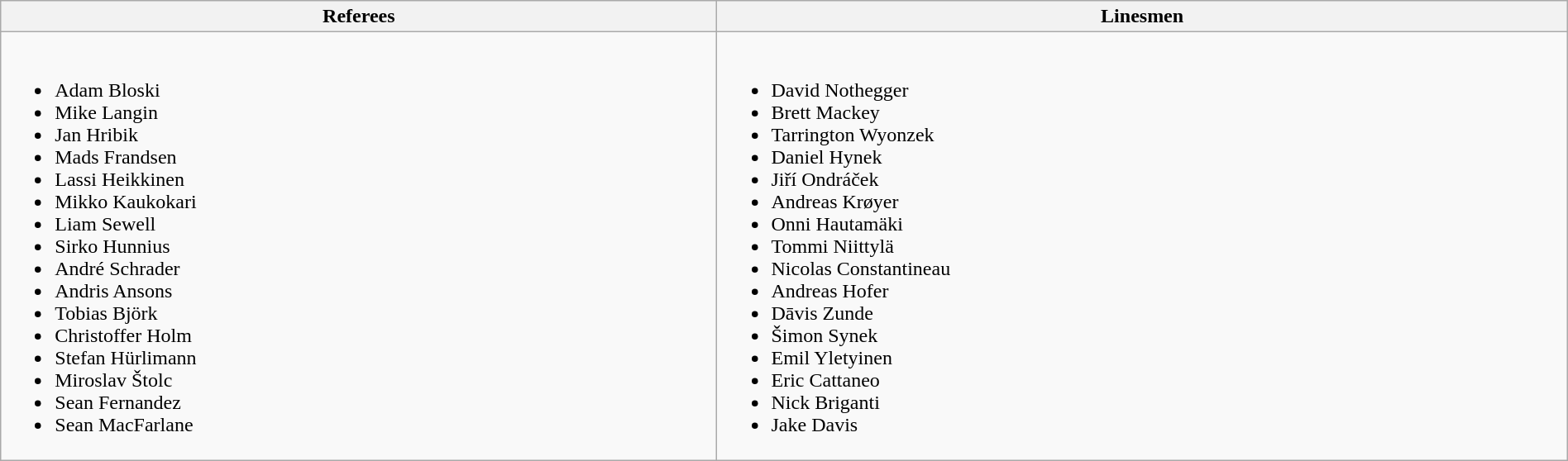<table class="wikitable" style="width:100%;">
<tr>
<th>Referees</th>
<th>Linesmen</th>
</tr>
<tr>
<td><br><ul><li> Adam Bloski</li><li> Mike Langin</li><li> Jan Hribik</li><li> Mads Frandsen</li><li> Lassi Heikkinen</li><li> Mikko Kaukokari</li><li> Liam Sewell</li><li> Sirko Hunnius</li><li> André Schrader</li><li> Andris Ansons</li><li> Tobias Björk</li><li> Christoffer Holm</li><li> Stefan Hürlimann</li><li> Miroslav Štolc</li><li> Sean Fernandez</li><li> Sean MacFarlane</li></ul></td>
<td><br><ul><li> David Nothegger</li><li> Brett Mackey</li><li> Tarrington Wyonzek</li><li> Daniel Hynek</li><li> Jiří Ondráček</li><li> Andreas Krøyer</li><li> Onni Hautamäki</li><li> Tommi Niittylä</li><li> Nicolas Constantineau</li><li> Andreas Hofer</li><li> Dāvis Zunde</li><li> Šimon Synek</li><li> Emil Yletyinen</li><li> Eric Cattaneo</li><li> Nick Briganti</li><li> Jake Davis</li></ul></td>
</tr>
</table>
